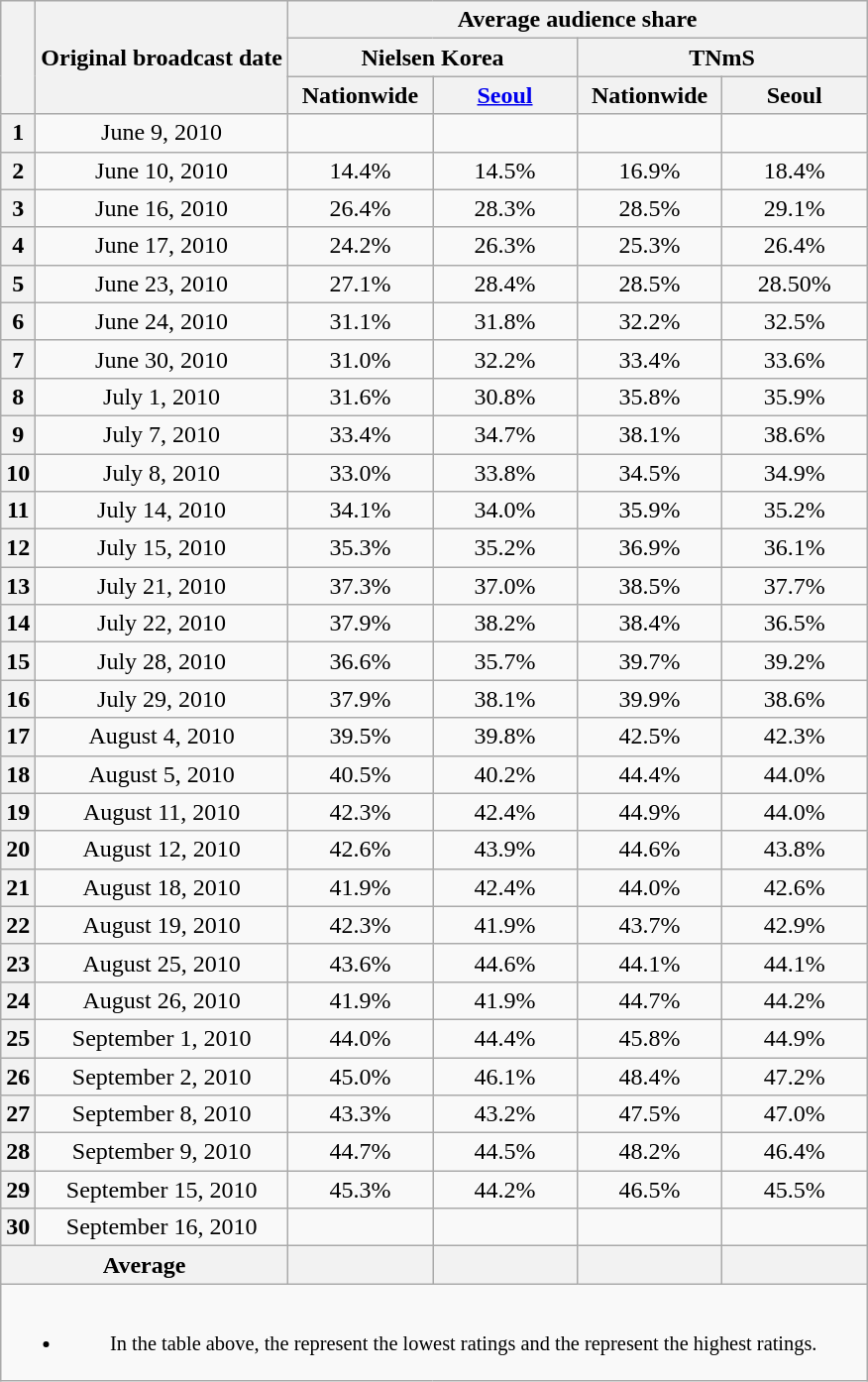<table class=wikitable style="text-align:center">
<tr>
<th rowspan="3"></th>
<th rowspan="3">Original broadcast date</th>
<th colspan="4">Average audience share</th>
</tr>
<tr>
<th colspan="2">Nielsen Korea</th>
<th colspan="2">TNmS</th>
</tr>
<tr>
<th width="90">Nationwide</th>
<th width="90"><a href='#'>Seoul</a></th>
<th width="90">Nationwide</th>
<th width="90">Seoul</th>
</tr>
<tr>
<th>1</th>
<td>June 9, 2010</td>
<td><strong></strong></td>
<td></td>
<td><strong></strong></td>
<td><strong></strong></td>
</tr>
<tr>
<th>2</th>
<td>June 10, 2010</td>
<td>14.4%</td>
<td>14.5%</td>
<td>16.9%</td>
<td>18.4%</td>
</tr>
<tr>
<th>3</th>
<td>June 16, 2010</td>
<td>26.4%</td>
<td>28.3%</td>
<td>28.5%</td>
<td>29.1%</td>
</tr>
<tr>
<th>4</th>
<td>June 17, 2010</td>
<td>24.2%</td>
<td>26.3%</td>
<td>25.3%</td>
<td>26.4%</td>
</tr>
<tr>
<th>5</th>
<td>June 23, 2010</td>
<td>27.1%</td>
<td>28.4%</td>
<td>28.5%</td>
<td>28.50%</td>
</tr>
<tr>
<th>6</th>
<td>June 24, 2010</td>
<td>31.1%</td>
<td>31.8%</td>
<td>32.2%</td>
<td>32.5%</td>
</tr>
<tr>
<th>7</th>
<td>June 30, 2010</td>
<td>31.0%</td>
<td>32.2%</td>
<td>33.4%</td>
<td>33.6%</td>
</tr>
<tr>
<th>8</th>
<td>July 1, 2010</td>
<td>31.6%</td>
<td>30.8%</td>
<td>35.8%</td>
<td>35.9%</td>
</tr>
<tr>
<th>9</th>
<td>July 7, 2010</td>
<td>33.4%</td>
<td>34.7%</td>
<td>38.1%</td>
<td>38.6%</td>
</tr>
<tr>
<th>10</th>
<td>July 8, 2010</td>
<td>33.0%</td>
<td>33.8%</td>
<td>34.5%</td>
<td>34.9%</td>
</tr>
<tr>
<th>11</th>
<td>July 14, 2010</td>
<td>34.1%</td>
<td>34.0%</td>
<td>35.9%</td>
<td>35.2%</td>
</tr>
<tr>
<th>12</th>
<td>July 15, 2010</td>
<td>35.3%</td>
<td>35.2%</td>
<td>36.9%</td>
<td>36.1%</td>
</tr>
<tr>
<th>13</th>
<td>July 21, 2010</td>
<td>37.3%</td>
<td>37.0%</td>
<td>38.5%</td>
<td>37.7%</td>
</tr>
<tr>
<th>14</th>
<td>July 22, 2010</td>
<td>37.9%</td>
<td>38.2%</td>
<td>38.4%</td>
<td>36.5%</td>
</tr>
<tr>
<th>15</th>
<td>July 28, 2010</td>
<td>36.6%</td>
<td>35.7%</td>
<td>39.7%</td>
<td>39.2%</td>
</tr>
<tr>
<th>16</th>
<td>July 29, 2010</td>
<td>37.9%</td>
<td>38.1%</td>
<td>39.9%</td>
<td>38.6%</td>
</tr>
<tr>
<th>17</th>
<td>August 4, 2010</td>
<td>39.5%</td>
<td>39.8%</td>
<td>42.5%</td>
<td>42.3%</td>
</tr>
<tr>
<th>18</th>
<td>August 5, 2010</td>
<td>40.5%</td>
<td>40.2%</td>
<td>44.4%</td>
<td>44.0%</td>
</tr>
<tr>
<th>19</th>
<td>August 11, 2010</td>
<td>42.3%</td>
<td>42.4%</td>
<td>44.9%</td>
<td>44.0%</td>
</tr>
<tr>
<th>20</th>
<td>August 12, 2010</td>
<td>42.6%</td>
<td>43.9%</td>
<td>44.6%</td>
<td>43.8%</td>
</tr>
<tr>
<th>21</th>
<td>August 18, 2010</td>
<td>41.9%</td>
<td>42.4%</td>
<td>44.0%</td>
<td>42.6%</td>
</tr>
<tr>
<th>22</th>
<td>August 19, 2010</td>
<td>42.3%</td>
<td>41.9%</td>
<td>43.7%</td>
<td>42.9%</td>
</tr>
<tr>
<th>23</th>
<td>August 25, 2010</td>
<td>43.6%</td>
<td>44.6%</td>
<td>44.1%</td>
<td>44.1%</td>
</tr>
<tr>
<th>24</th>
<td>August 26, 2010</td>
<td>41.9%</td>
<td>41.9%</td>
<td>44.7%</td>
<td>44.2%</td>
</tr>
<tr>
<th>25</th>
<td>September 1, 2010</td>
<td>44.0%</td>
<td>44.4%</td>
<td>45.8%</td>
<td>44.9%</td>
</tr>
<tr>
<th>26</th>
<td>September 2, 2010</td>
<td>45.0%</td>
<td>46.1%</td>
<td>48.4%</td>
<td>47.2%</td>
</tr>
<tr>
<th>27</th>
<td>September 8, 2010</td>
<td>43.3%</td>
<td>43.2%</td>
<td>47.5%</td>
<td>47.0%</td>
</tr>
<tr>
<th>28</th>
<td>September 9, 2010</td>
<td>44.7%</td>
<td>44.5%</td>
<td>48.2%</td>
<td>46.4%</td>
</tr>
<tr>
<th>29</th>
<td>September 15, 2010</td>
<td>45.3%</td>
<td>44.2%</td>
<td>46.5%</td>
<td>45.5%</td>
</tr>
<tr>
<th>30</th>
<td>September 16, 2010</td>
<td><strong></strong></td>
<td><strong></strong></td>
<td><strong></strong></td>
<td><strong></strong></td>
</tr>
<tr>
<th colspan="2">Average</th>
<th></th>
<th></th>
<th></th>
<th></th>
</tr>
<tr>
<td colspan="6" style="font-size:85%"><br><ul><li>In the table above, the <strong></strong> represent the lowest ratings and the <strong></strong> represent the highest ratings.</li></ul></td>
</tr>
</table>
